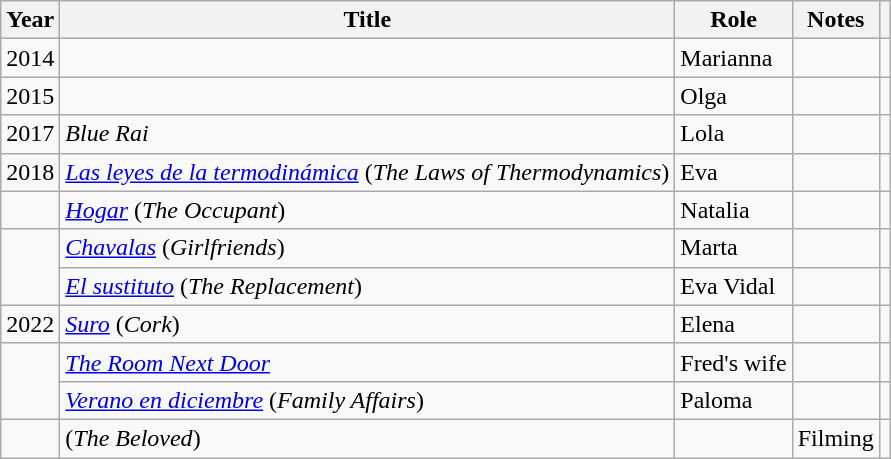<table class="wikitable sortable">
<tr>
<th>Year</th>
<th>Title</th>
<th>Role</th>
<th class="unsortable">Notes</th>
<th></th>
</tr>
<tr>
<td align = "center">2014</td>
<td><em></em></td>
<td>Marianna</td>
<td></td>
<td align = "center"></td>
</tr>
<tr>
<td align = "center">2015</td>
<td><em></em></td>
<td>Olga</td>
<td></td>
<td align = "center"></td>
</tr>
<tr>
<td align = "center">2017</td>
<td><em>Blue Rai</em></td>
<td>Lola</td>
<td></td>
<td align = "center"></td>
</tr>
<tr>
<td align = "center">2018</td>
<td><a href='#'><em>Las leyes de la termodinámica</em></a> (<em>The Laws of Thermodynamics</em>)</td>
<td>Eva</td>
<td></td>
<td align = "center"></td>
</tr>
<tr>
<td></td>
<td><em><a href='#'>Hogar</a></em> (<em>The Occupant</em>)</td>
<td>Natalia</td>
<td></td>
<td></td>
</tr>
<tr>
<td rowspan = "2"></td>
<td><em><a href='#'>Chavalas</a></em> (<em>Girlfriends</em>)</td>
<td>Marta</td>
<td></td>
<td align = "center"></td>
</tr>
<tr>
<td><em><a href='#'>El sustituto</a></em> (<em>The Replacement</em>)</td>
<td>Eva Vidal</td>
<td></td>
<td align = "center"></td>
</tr>
<tr>
<td align = "center">2022</td>
<td><em><a href='#'>Suro</a></em> (<em>Cork</em>)</td>
<td>Elena</td>
<td></td>
<td align = "center"></td>
</tr>
<tr>
<td rowspan = "2"></td>
<td><em><a href='#'>The Room Next Door</a></em></td>
<td>Fred's wife</td>
<td></td>
<td></td>
</tr>
<tr>
<td><em><a href='#'>Verano en diciembre</a></em> (<em>Family Affairs</em>)</td>
<td>Paloma</td>
<td></td>
<td></td>
</tr>
<tr>
<td></td>
<td> (<em>The Beloved</em>)</td>
<td></td>
<td>Filming</td>
<td></td>
</tr>
</table>
